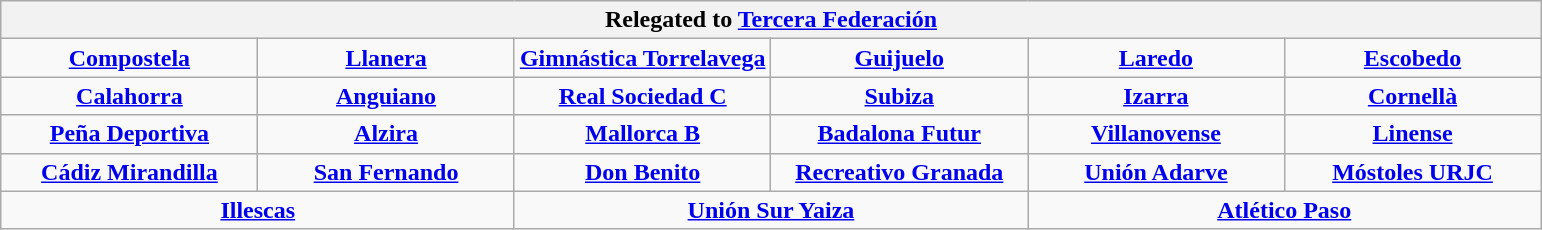<table class="wikitable" style="text-align: center; margin: 0 auto;">
<tr>
<th colspan="6">Relegated to <a href='#'>Tercera Federación</a></th>
</tr>
<tr>
<td width=16.666%><strong><a href='#'>Compostela</a></strong><br></td>
<td width=16.666%><strong><a href='#'>Llanera</a></strong><br></td>
<td width=16.666%><strong><a href='#'>Gimnástica Torrelavega</a></strong><br></td>
<td width=16.666%><strong><a href='#'>Guijuelo</a></strong><br></td>
<td width=16.666%><strong><a href='#'>Laredo</a></strong><br></td>
<td width=16.667%><strong><a href='#'>Escobedo</a></strong><br></td>
</tr>
<tr>
<td><strong><a href='#'>Calahorra</a></strong><br></td>
<td><strong><a href='#'>Anguiano</a></strong><br></td>
<td><strong><a href='#'>Real Sociedad C</a></strong><br></td>
<td><strong><a href='#'>Subiza</a></strong><br></td>
<td><strong><a href='#'>Izarra</a></strong><br></td>
<td><strong><a href='#'>Cornellà</a></strong><br></td>
</tr>
<tr>
<td><strong><a href='#'>Peña Deportiva</a></strong><br></td>
<td><strong><a href='#'>Alzira</a></strong><br></td>
<td><strong><a href='#'>Mallorca B</a></strong><br></td>
<td><strong><a href='#'>Badalona Futur</a></strong><br></td>
<td><strong><a href='#'>Villanovense</a></strong><br></td>
<td><strong><a href='#'>Linense</a></strong><br></td>
</tr>
<tr>
<td><strong><a href='#'>Cádiz Mirandilla</a></strong><br></td>
<td><strong><a href='#'>San Fernando</a></strong><br></td>
<td><strong><a href='#'>Don Benito</a></strong><br></td>
<td><strong><a href='#'>Recreativo Granada</a></strong><br></td>
<td><strong><a href='#'>Unión Adarve</a></strong><br></td>
<td><strong><a href='#'>Móstoles URJC</a></strong><br></td>
</tr>
<tr>
<td colspan=2><strong><a href='#'>Illescas</a></strong><br></td>
<td colspan=2><strong><a href='#'>Unión Sur Yaiza</a></strong><br></td>
<td colspan=2><strong><a href='#'>Atlético Paso</a></strong><br></td>
</tr>
</table>
